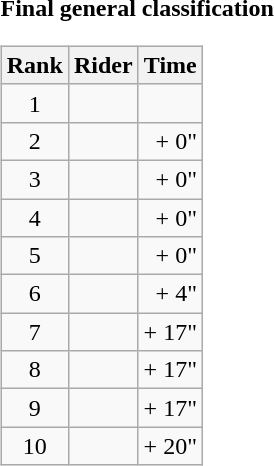<table>
<tr>
<td><strong>Final general classification</strong><br><table class="wikitable">
<tr>
<th scope="col">Rank</th>
<th scope="col">Rider</th>
<th scope="col">Time</th>
</tr>
<tr>
<td style="text-align:center;">1</td>
<td></td>
<td style="text-align:right;"></td>
</tr>
<tr>
<td style="text-align:center;">2</td>
<td></td>
<td style="text-align:right;">+ 0"</td>
</tr>
<tr>
<td style="text-align:center;">3</td>
<td></td>
<td style="text-align:right;">+ 0"</td>
</tr>
<tr>
<td style="text-align:center;">4</td>
<td></td>
<td style="text-align:right;">+ 0"</td>
</tr>
<tr>
<td style="text-align:center;">5</td>
<td></td>
<td style="text-align:right;">+ 0"</td>
</tr>
<tr>
<td style="text-align:center;">6</td>
<td></td>
<td style="text-align:right;">+ 4"</td>
</tr>
<tr>
<td style="text-align:center;">7</td>
<td></td>
<td style="text-align:right;">+ 17"</td>
</tr>
<tr>
<td style="text-align:center;">8</td>
<td></td>
<td style="text-align:right;">+ 17"</td>
</tr>
<tr>
<td style="text-align:center;">9</td>
<td></td>
<td style="text-align:right;">+ 17"</td>
</tr>
<tr>
<td style="text-align:center;">10</td>
<td></td>
<td style="text-align:right;">+ 20"</td>
</tr>
</table>
</td>
</tr>
</table>
